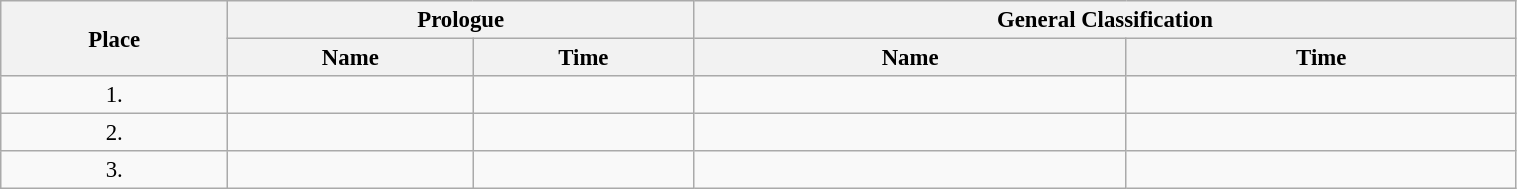<table class=wikitable style="font-size:95%" width="80%">
<tr>
<th rowspan="2">Place</th>
<th colspan="2">Prologue</th>
<th colspan="2">General Classification</th>
</tr>
<tr>
<th>Name</th>
<th>Time</th>
<th>Name</th>
<th>Time</th>
</tr>
<tr>
<td align="center">1.</td>
<td></td>
<td></td>
<td></td>
<td></td>
</tr>
<tr>
<td align="center">2.</td>
<td></td>
<td></td>
<td></td>
<td></td>
</tr>
<tr>
<td align="center">3.</td>
<td></td>
<td></td>
<td></td>
<td></td>
</tr>
</table>
